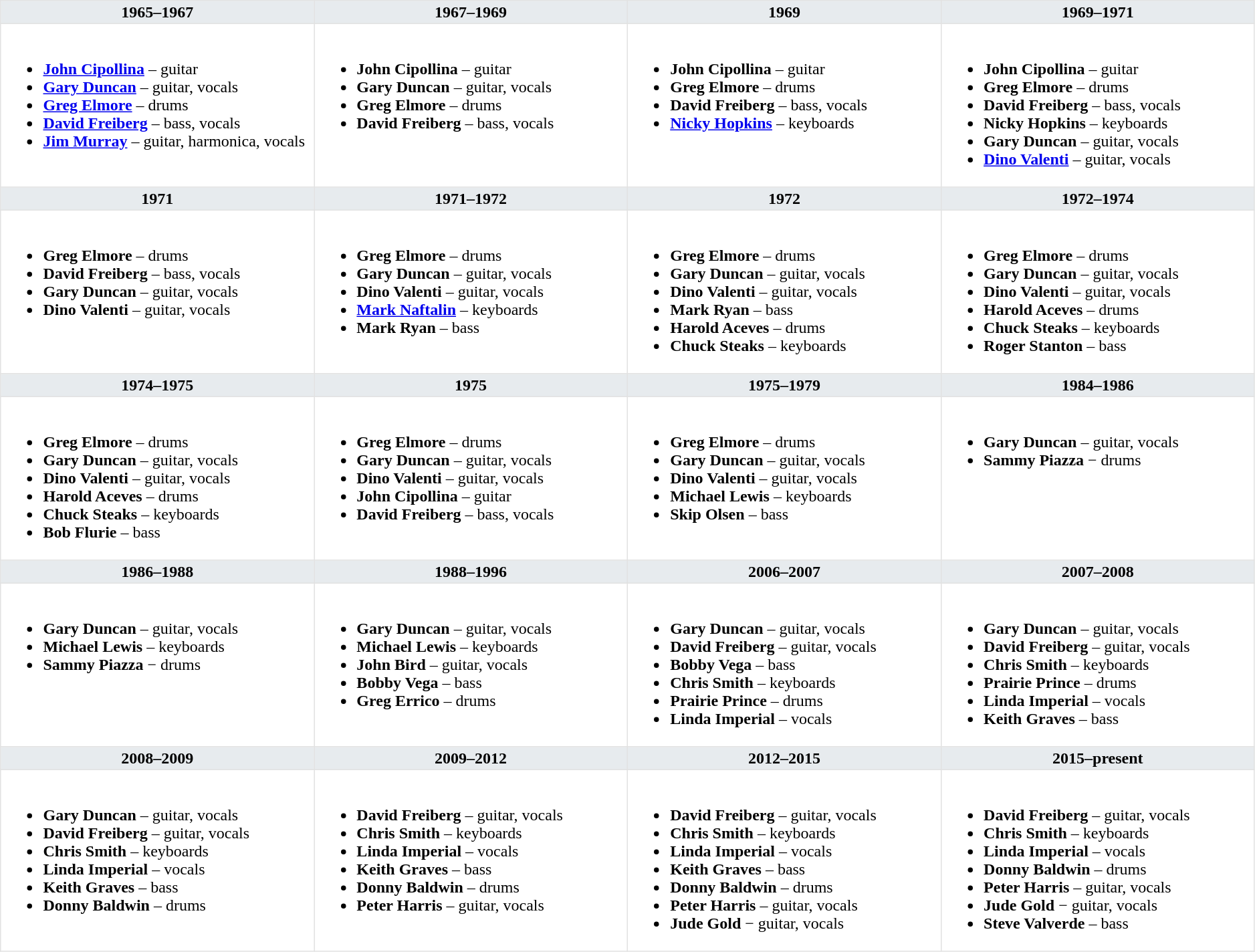<table class="toccolours" border=1 cellpadding=2 cellspacing=0 style="float: width: 375px; margin: 0 0 1em 1em; border-collapse: collapse; border: 1px solid #E2E2E2;" width=99%>
<tr>
<th bgcolor="#E7EBEE" valign=top width=25%>1965–1967</th>
<th bgcolor="#E7EBEE" valign=top width=25%>1967–1969</th>
<th bgcolor="#E7EBEE" valign=top width=25%>1969</th>
<th bgcolor="#E7EBEE" valign=top width=25%>1969–1971</th>
</tr>
<tr>
<td valign=top><br><ul><li><strong><a href='#'>John Cipollina</a></strong> – guitar</li><li><strong><a href='#'>Gary Duncan</a></strong> – guitar, vocals</li><li><strong><a href='#'>Greg Elmore</a></strong> – drums</li><li><strong><a href='#'>David Freiberg</a></strong> – bass, vocals</li><li><strong><a href='#'>Jim Murray</a></strong> – guitar, harmonica, vocals</li></ul></td>
<td valign=top><br><ul><li><strong>John Cipollina</strong> – guitar</li><li><strong>Gary Duncan</strong> – guitar, vocals</li><li><strong>Greg Elmore</strong> – drums</li><li><strong>David Freiberg</strong> – bass, vocals</li></ul></td>
<td valign=top><br><ul><li><strong>John Cipollina</strong> – guitar</li><li><strong>Greg Elmore</strong> – drums</li><li><strong>David Freiberg</strong> – bass, vocals</li><li><strong><a href='#'>Nicky Hopkins</a></strong> – keyboards</li></ul></td>
<td valign=top><br><ul><li><strong>John Cipollina</strong> – guitar</li><li><strong>Greg Elmore</strong> – drums</li><li><strong>David Freiberg</strong> – bass, vocals</li><li><strong>Nicky Hopkins</strong> – keyboards</li><li><strong>Gary Duncan</strong> – guitar, vocals</li><li><strong><a href='#'>Dino Valenti</a></strong> – guitar, vocals</li></ul></td>
</tr>
<tr>
<th bgcolor="#E7EBEE" valign=top width=25%>1971</th>
<th bgcolor="#E7EBEE" valign=top width=25%>1971–1972</th>
<th bgcolor="#E7EBEE" valign=top width=25%>1972</th>
<th bgcolor="#E7EBEE" valign=top width=25%>1972–1974</th>
</tr>
<tr>
<td valign=top><br><ul><li><strong>Greg Elmore</strong> – drums</li><li><strong>David Freiberg</strong> – bass, vocals</li><li><strong>Gary Duncan</strong> – guitar, vocals</li><li><strong>Dino Valenti</strong> – guitar, vocals</li></ul></td>
<td valign=top><br><ul><li><strong>Greg Elmore</strong> – drums</li><li><strong>Gary Duncan</strong> – guitar, vocals</li><li><strong>Dino Valenti</strong> – guitar, vocals</li><li><strong><a href='#'>Mark Naftalin</a></strong> – keyboards</li><li><strong>Mark Ryan</strong> – bass</li></ul></td>
<td valign=top><br><ul><li><strong>Greg Elmore</strong> – drums</li><li><strong>Gary Duncan</strong> – guitar, vocals</li><li><strong>Dino Valenti</strong> – guitar, vocals</li><li><strong>Mark Ryan</strong> – bass</li><li><strong>Harold Aceves</strong> – drums</li><li><strong>Chuck Steaks</strong> – keyboards</li></ul></td>
<td valign=top><br><ul><li><strong>Greg Elmore</strong> – drums</li><li><strong>Gary Duncan</strong> – guitar, vocals</li><li><strong>Dino Valenti</strong> – guitar, vocals</li><li><strong>Harold Aceves</strong> – drums</li><li><strong>Chuck Steaks</strong> – keyboards</li><li><strong>Roger Stanton</strong> – bass</li></ul></td>
</tr>
<tr>
<th bgcolor="#E7EBEE" valign=top width=25%>1974–1975</th>
<th bgcolor="#E7EBEE" valign=top width=25%>1975</th>
<th bgcolor="#E7EBEE" valign=top width=25%>1975–1979</th>
<th bgcolor="#E7EBEE" valign=top width=25%>1984–1986</th>
</tr>
<tr>
<td valign=top><br><ul><li><strong>Greg Elmore</strong> – drums</li><li><strong>Gary Duncan</strong> – guitar, vocals</li><li><strong>Dino Valenti</strong> – guitar, vocals</li><li><strong>Harold Aceves</strong> – drums</li><li><strong>Chuck Steaks</strong> – keyboards</li><li><strong>Bob Flurie</strong> – bass</li></ul></td>
<td valign=top><br><ul><li><strong>Greg Elmore</strong> – drums</li><li><strong>Gary Duncan</strong> – guitar, vocals</li><li><strong>Dino Valenti</strong> – guitar, vocals</li><li><strong>John Cipollina</strong> – guitar</li><li><strong>David Freiberg</strong> – bass, vocals</li></ul></td>
<td valign=top><br><ul><li><strong>Greg Elmore</strong> – drums</li><li><strong>Gary Duncan</strong> – guitar, vocals</li><li><strong>Dino Valenti</strong> – guitar, vocals</li><li><strong>Michael Lewis</strong> – keyboards</li><li><strong>Skip Olsen</strong> – bass</li></ul></td>
<td valign=top><br><ul><li><strong>Gary Duncan</strong> – guitar, vocals</li><li><strong>Sammy Piazza</strong> − drums</li></ul></td>
</tr>
<tr>
<th bgcolor="#E7EBEE" valign=top width=25%>1986–1988</th>
<th bgcolor="#E7EBEE" valign=top width=25%>1988–1996</th>
<th bgcolor="#E7EBEE" valign=top width=25%>2006–2007</th>
<th bgcolor="#E7EBEE" valign=top width=25%>2007–2008</th>
</tr>
<tr>
<td valign=top><br><ul><li><strong>Gary Duncan</strong> – guitar, vocals</li><li><strong>Michael Lewis</strong> – keyboards</li><li><strong>Sammy Piazza</strong> − drums</li></ul></td>
<td valign=top><br><ul><li><strong>Gary Duncan</strong> – guitar, vocals</li><li><strong>Michael Lewis</strong> – keyboards</li><li><strong>John Bird</strong> – guitar, vocals</li><li><strong>Bobby Vega</strong> – bass</li><li><strong>Greg Errico</strong> – drums</li></ul></td>
<td valign=top><br><ul><li><strong>Gary Duncan</strong> – guitar, vocals</li><li><strong>David Freiberg</strong> – guitar, vocals</li><li><strong>Bobby Vega</strong> – bass</li><li><strong>Chris Smith</strong> – keyboards</li><li><strong>Prairie Prince</strong> – drums</li><li><strong>Linda Imperial</strong> – vocals</li></ul></td>
<td valign=top><br><ul><li><strong>Gary Duncan</strong> – guitar, vocals</li><li><strong>David Freiberg</strong> – guitar, vocals</li><li><strong>Chris Smith</strong> – keyboards</li><li><strong>Prairie Prince</strong> – drums</li><li><strong>Linda Imperial</strong> – vocals</li><li><strong>Keith Graves</strong> – bass</li></ul></td>
</tr>
<tr>
<th bgcolor="#E7EBEE" valign=top width=25%>2008–2009</th>
<th bgcolor="#E7EBEE" valign=top width=25%>2009–2012</th>
<th bgcolor="#E7EBEE" valign=top width=25%>2012–2015</th>
<th bgcolor="#E7EBEE" valign=top width=25%>2015–present</th>
</tr>
<tr>
<td valign=top><br><ul><li><strong>Gary Duncan</strong> – guitar, vocals</li><li><strong>David Freiberg</strong> – guitar, vocals</li><li><strong>Chris Smith</strong> – keyboards</li><li><strong>Linda Imperial</strong> – vocals</li><li><strong>Keith Graves</strong> – bass</li><li><strong>Donny Baldwin</strong> – drums</li></ul></td>
<td valign=top><br><ul><li><strong>David Freiberg</strong> – guitar, vocals</li><li><strong>Chris Smith</strong> – keyboards</li><li><strong>Linda Imperial</strong> – vocals</li><li><strong>Keith Graves</strong> – bass</li><li><strong>Donny Baldwin</strong> – drums</li><li><strong>Peter Harris</strong> – guitar, vocals</li></ul></td>
<td valign=top><br><ul><li><strong>David Freiberg</strong> – guitar, vocals</li><li><strong>Chris Smith</strong> – keyboards</li><li><strong>Linda Imperial</strong> – vocals</li><li><strong>Keith Graves</strong> – bass</li><li><strong>Donny Baldwin</strong> – drums</li><li><strong>Peter Harris</strong> – guitar, vocals</li><li><strong>Jude Gold</strong> − guitar, vocals</li></ul></td>
<td valign=top><br><ul><li><strong>David Freiberg</strong> – guitar, vocals</li><li><strong>Chris Smith</strong> – keyboards</li><li><strong>Linda Imperial</strong> – vocals</li><li><strong>Donny Baldwin</strong> – drums</li><li><strong>Peter Harris</strong> – guitar, vocals</li><li><strong>Jude Gold</strong> − guitar, vocals</li><li><strong>Steve Valverde</strong> – bass</li></ul></td>
</tr>
</table>
